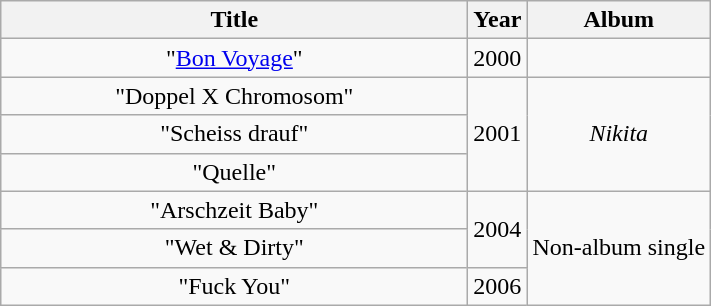<table class="wikitable plainrowheaders" style="text-align:center;">
<tr>
<th scope="col" style="width:19em;">Title</th>
<th scope="col" style="width:1em;">Year</th>
<th scope="col">Album</th>
</tr>
<tr>
<td scope="row">"<a href='#'>Bon Voyage</a>"<br></td>
<td>2000</td>
<td></td>
</tr>
<tr>
<td>"Doppel X Chromosom"</td>
<td rowspan="3">2001</td>
<td rowspan="3"><em>Nikita</em></td>
</tr>
<tr>
<td>"Scheiss drauf"</td>
</tr>
<tr>
<td>"Quelle"</td>
</tr>
<tr>
<td>"Arschzeit Baby"<br></td>
<td rowspan="2">2004</td>
<td rowspan="3">Non-album single</td>
</tr>
<tr>
<td>"Wet & Dirty"<br></td>
</tr>
<tr>
<td>"Fuck You"</td>
<td>2006</td>
</tr>
</table>
